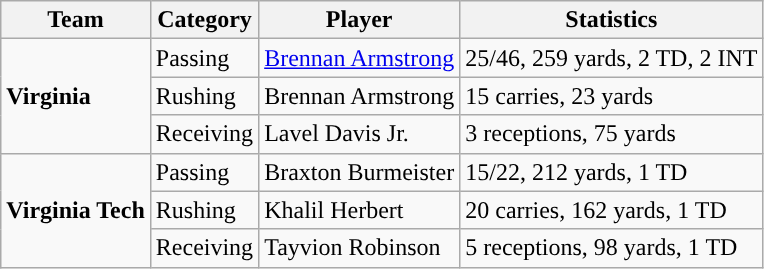<table class="wikitable" style="float: left;">
<tr>
<th>Team</th>
<th>Category</th>
<th>Player</th>
<th>Statistics</th>
</tr>
<tr>
<td rowspan=3><strong>Virginia</strong></td>
<td>Passing</td>
<td><a href='#'>Brennan Armstrong</a></td>
<td>25/46, 259 yards, 2 TD, 2 INT</td>
</tr>
<tr>
<td>Rushing</td>
<td>Brennan Armstrong</td>
<td>15 carries, 23 yards</td>
</tr>
<tr>
<td>Receiving</td>
<td>Lavel Davis Jr.</td>
<td>3 receptions, 75 yards</td>
</tr>
<tr>
<td rowspan=3><strong>Virginia Tech</strong></td>
<td>Passing</td>
<td>Braxton Burmeister</td>
<td>15/22, 212 yards, 1 TD</td>
</tr>
<tr>
<td>Rushing</td>
<td>Khalil Herbert</td>
<td>20 carries, 162 yards, 1 TD</td>
</tr>
<tr>
<td>Receiving</td>
<td>Tayvion Robinson</td>
<td>5 receptions, 98 yards, 1 TD</td>
</tr>
</table>
